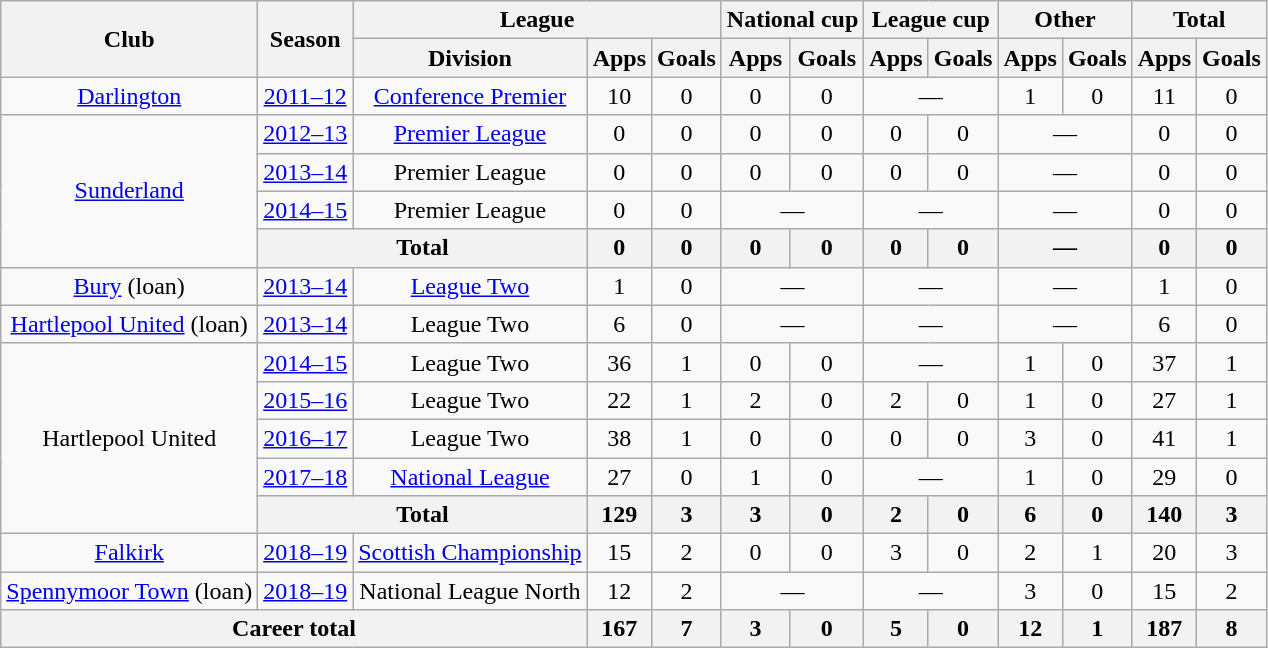<table class="wikitable" style="text-align: center;">
<tr>
<th rowspan="2">Club</th>
<th rowspan="2">Season</th>
<th colspan="3">League</th>
<th colspan="2">National cup</th>
<th colspan="2">League cup</th>
<th colspan="2">Other</th>
<th colspan="2">Total</th>
</tr>
<tr>
<th>Division</th>
<th>Apps</th>
<th>Goals</th>
<th>Apps</th>
<th>Goals</th>
<th>Apps</th>
<th>Goals</th>
<th>Apps</th>
<th>Goals</th>
<th>Apps</th>
<th>Goals</th>
</tr>
<tr>
<td><a href='#'>Darlington</a></td>
<td><a href='#'>2011–12</a></td>
<td><a href='#'>Conference Premier</a></td>
<td>10</td>
<td>0</td>
<td>0</td>
<td>0</td>
<td colspan="2">—</td>
<td>1</td>
<td>0</td>
<td>11</td>
<td>0</td>
</tr>
<tr>
<td rowspan="4"><a href='#'>Sunderland</a></td>
<td><a href='#'>2012–13</a></td>
<td><a href='#'>Premier League</a></td>
<td>0</td>
<td>0</td>
<td>0</td>
<td>0</td>
<td>0</td>
<td>0</td>
<td colspan="2">—</td>
<td>0</td>
<td>0</td>
</tr>
<tr>
<td><a href='#'>2013–14</a></td>
<td>Premier League</td>
<td>0</td>
<td>0</td>
<td>0</td>
<td>0</td>
<td>0</td>
<td>0</td>
<td colspan="2">—</td>
<td>0</td>
<td>0</td>
</tr>
<tr>
<td><a href='#'>2014–15</a></td>
<td>Premier League</td>
<td>0</td>
<td>0</td>
<td colspan="2">—</td>
<td colspan="2">—</td>
<td colspan="2">—</td>
<td>0</td>
<td>0</td>
</tr>
<tr>
<th colspan="2">Total</th>
<th>0</th>
<th>0</th>
<th>0</th>
<th>0</th>
<th>0</th>
<th>0</th>
<th colspan="2">—</th>
<th>0</th>
<th>0</th>
</tr>
<tr>
<td><a href='#'>Bury</a> (loan)</td>
<td><a href='#'>2013–14</a></td>
<td><a href='#'>League Two</a></td>
<td>1</td>
<td>0</td>
<td colspan="2">—</td>
<td colspan="2">—</td>
<td colspan="2">—</td>
<td>1</td>
<td>0</td>
</tr>
<tr>
<td><a href='#'>Hartlepool United</a> (loan)</td>
<td><a href='#'>2013–14</a></td>
<td>League Two</td>
<td>6</td>
<td>0</td>
<td colspan="2">—</td>
<td colspan="2">—</td>
<td colspan="2">—</td>
<td>6</td>
<td>0</td>
</tr>
<tr>
<td rowspan="5">Hartlepool United</td>
<td><a href='#'>2014–15</a></td>
<td>League Two</td>
<td>36</td>
<td>1</td>
<td>0</td>
<td>0</td>
<td colspan="2">—</td>
<td>1</td>
<td>0</td>
<td>37</td>
<td>1</td>
</tr>
<tr>
<td><a href='#'>2015–16</a></td>
<td>League Two</td>
<td>22</td>
<td>1</td>
<td>2</td>
<td>0</td>
<td>2</td>
<td>0</td>
<td>1</td>
<td>0</td>
<td>27</td>
<td>1</td>
</tr>
<tr>
<td><a href='#'>2016–17</a></td>
<td>League Two</td>
<td>38</td>
<td>1</td>
<td>0</td>
<td>0</td>
<td>0</td>
<td>0</td>
<td>3</td>
<td>0</td>
<td>41</td>
<td>1</td>
</tr>
<tr>
<td><a href='#'>2017–18</a></td>
<td><a href='#'>National League</a></td>
<td>27</td>
<td>0</td>
<td>1</td>
<td>0</td>
<td colspan="2">—</td>
<td>1</td>
<td>0</td>
<td>29</td>
<td>0</td>
</tr>
<tr>
<th colspan="2">Total</th>
<th>129</th>
<th>3</th>
<th>3</th>
<th>0</th>
<th>2</th>
<th>0</th>
<th>6</th>
<th>0</th>
<th>140</th>
<th>3</th>
</tr>
<tr>
<td><a href='#'>Falkirk</a></td>
<td><a href='#'>2018–19</a></td>
<td><a href='#'>Scottish Championship</a></td>
<td>15</td>
<td>2</td>
<td>0</td>
<td>0</td>
<td>3</td>
<td>0</td>
<td>2</td>
<td>1</td>
<td>20</td>
<td>3</td>
</tr>
<tr>
<td><a href='#'>Spennymoor Town</a> (loan)</td>
<td><a href='#'>2018–19</a></td>
<td>National League North</td>
<td>12</td>
<td>2</td>
<td colspan="2">—</td>
<td colspan="2">—</td>
<td>3</td>
<td>0</td>
<td>15</td>
<td>2</td>
</tr>
<tr>
<th colspan="3">Career total</th>
<th>167</th>
<th>7</th>
<th>3</th>
<th>0</th>
<th>5</th>
<th>0</th>
<th>12</th>
<th>1</th>
<th>187</th>
<th>8</th>
</tr>
</table>
